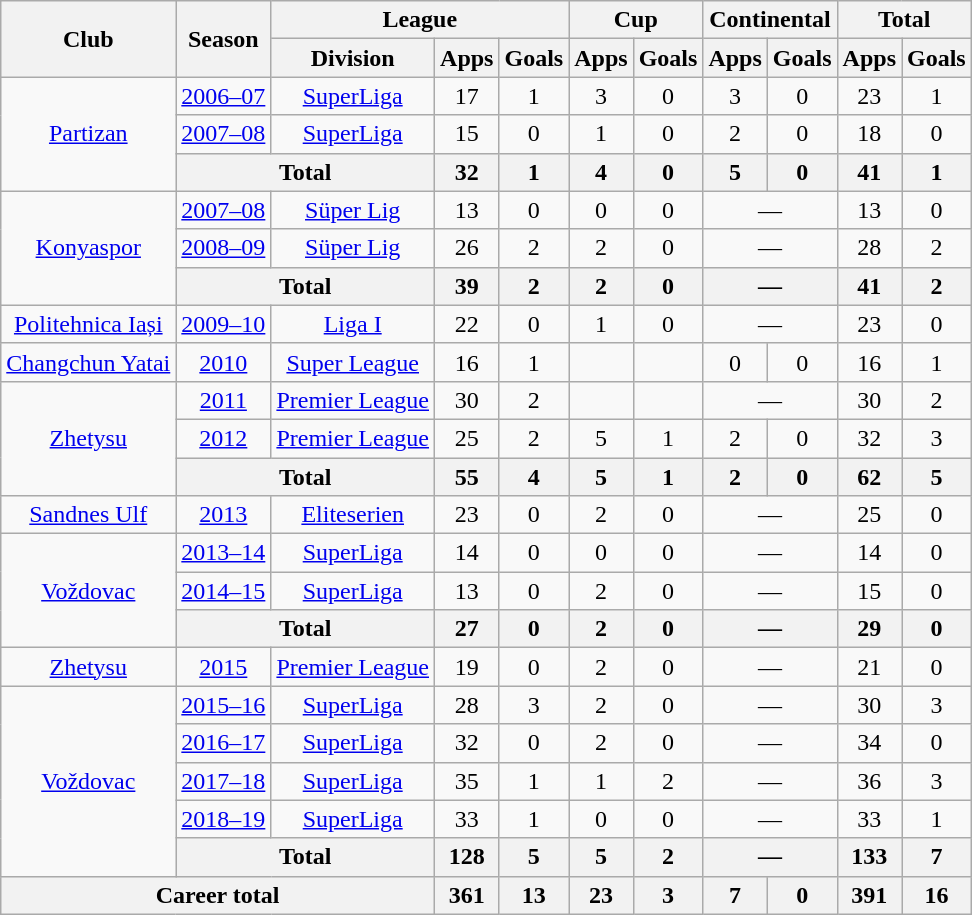<table class="wikitable" style="text-align:center">
<tr>
<th rowspan="2">Club</th>
<th rowspan="2">Season</th>
<th colspan="3">League</th>
<th colspan="2">Cup</th>
<th colspan="2">Continental</th>
<th colspan="2">Total</th>
</tr>
<tr>
<th>Division</th>
<th>Apps</th>
<th>Goals</th>
<th>Apps</th>
<th>Goals</th>
<th>Apps</th>
<th>Goals</th>
<th>Apps</th>
<th>Goals</th>
</tr>
<tr>
<td rowspan="3"><a href='#'>Partizan</a></td>
<td><a href='#'>2006–07</a></td>
<td><a href='#'>SuperLiga</a></td>
<td>17</td>
<td>1</td>
<td>3</td>
<td>0</td>
<td>3</td>
<td>0</td>
<td>23</td>
<td>1</td>
</tr>
<tr>
<td><a href='#'>2007–08</a></td>
<td><a href='#'>SuperLiga</a></td>
<td>15</td>
<td>0</td>
<td>1</td>
<td>0</td>
<td>2</td>
<td>0</td>
<td>18</td>
<td>0</td>
</tr>
<tr>
<th colspan="2">Total</th>
<th>32</th>
<th>1</th>
<th>4</th>
<th>0</th>
<th>5</th>
<th>0</th>
<th>41</th>
<th>1</th>
</tr>
<tr>
<td rowspan="3"><a href='#'>Konyaspor</a></td>
<td><a href='#'>2007–08</a></td>
<td><a href='#'>Süper Lig</a></td>
<td>13</td>
<td>0</td>
<td>0</td>
<td>0</td>
<td colspan="2">—</td>
<td>13</td>
<td>0</td>
</tr>
<tr>
<td><a href='#'>2008–09</a></td>
<td><a href='#'>Süper Lig</a></td>
<td>26</td>
<td>2</td>
<td>2</td>
<td>0</td>
<td colspan="2">—</td>
<td>28</td>
<td>2</td>
</tr>
<tr>
<th colspan="2">Total</th>
<th>39</th>
<th>2</th>
<th>2</th>
<th>0</th>
<th colspan="2">—</th>
<th>41</th>
<th>2</th>
</tr>
<tr>
<td><a href='#'>Politehnica Iași</a></td>
<td><a href='#'>2009–10</a></td>
<td><a href='#'>Liga I</a></td>
<td>22</td>
<td>0</td>
<td>1</td>
<td>0</td>
<td colspan="2">—</td>
<td>23</td>
<td>0</td>
</tr>
<tr>
<td><a href='#'>Changchun Yatai</a></td>
<td><a href='#'>2010</a></td>
<td><a href='#'>Super League</a></td>
<td>16</td>
<td>1</td>
<td></td>
<td></td>
<td>0</td>
<td>0</td>
<td>16</td>
<td>1</td>
</tr>
<tr>
<td rowspan="3"><a href='#'>Zhetysu</a></td>
<td><a href='#'>2011</a></td>
<td><a href='#'>Premier League</a></td>
<td>30</td>
<td>2</td>
<td></td>
<td></td>
<td colspan="2">—</td>
<td>30</td>
<td>2</td>
</tr>
<tr>
<td><a href='#'>2012</a></td>
<td><a href='#'>Premier League</a></td>
<td>25</td>
<td>2</td>
<td>5</td>
<td>1</td>
<td>2</td>
<td>0</td>
<td>32</td>
<td>3</td>
</tr>
<tr>
<th colspan="2">Total</th>
<th>55</th>
<th>4</th>
<th>5</th>
<th>1</th>
<th>2</th>
<th>0</th>
<th>62</th>
<th>5</th>
</tr>
<tr>
<td><a href='#'>Sandnes Ulf</a></td>
<td><a href='#'>2013</a></td>
<td><a href='#'>Eliteserien</a></td>
<td>23</td>
<td>0</td>
<td>2</td>
<td>0</td>
<td colspan="2">—</td>
<td>25</td>
<td>0</td>
</tr>
<tr>
<td rowspan="3"><a href='#'>Voždovac</a></td>
<td><a href='#'>2013–14</a></td>
<td><a href='#'>SuperLiga</a></td>
<td>14</td>
<td>0</td>
<td>0</td>
<td>0</td>
<td colspan="2">—</td>
<td>14</td>
<td>0</td>
</tr>
<tr>
<td><a href='#'>2014–15</a></td>
<td><a href='#'>SuperLiga</a></td>
<td>13</td>
<td>0</td>
<td>2</td>
<td>0</td>
<td colspan="2">—</td>
<td>15</td>
<td>0</td>
</tr>
<tr>
<th colspan="2">Total</th>
<th>27</th>
<th>0</th>
<th>2</th>
<th>0</th>
<th colspan="2">—</th>
<th>29</th>
<th>0</th>
</tr>
<tr>
<td><a href='#'>Zhetysu</a></td>
<td><a href='#'>2015</a></td>
<td><a href='#'>Premier League</a></td>
<td>19</td>
<td>0</td>
<td>2</td>
<td>0</td>
<td colspan="2">—</td>
<td>21</td>
<td>0</td>
</tr>
<tr>
<td rowspan="5"><a href='#'>Voždovac</a></td>
<td><a href='#'>2015–16</a></td>
<td><a href='#'>SuperLiga</a></td>
<td>28</td>
<td>3</td>
<td>2</td>
<td>0</td>
<td colspan="2">—</td>
<td>30</td>
<td>3</td>
</tr>
<tr>
<td><a href='#'>2016–17</a></td>
<td><a href='#'>SuperLiga</a></td>
<td>32</td>
<td>0</td>
<td>2</td>
<td>0</td>
<td colspan="2">—</td>
<td>34</td>
<td>0</td>
</tr>
<tr>
<td><a href='#'>2017–18</a></td>
<td><a href='#'>SuperLiga</a></td>
<td>35</td>
<td>1</td>
<td>1</td>
<td>2</td>
<td colspan="2">—</td>
<td>36</td>
<td>3</td>
</tr>
<tr>
<td><a href='#'>2018–19</a></td>
<td><a href='#'>SuperLiga</a></td>
<td>33</td>
<td>1</td>
<td>0</td>
<td>0</td>
<td colspan="2">—</td>
<td>33</td>
<td>1</td>
</tr>
<tr>
<th colspan="2">Total</th>
<th>128</th>
<th>5</th>
<th>5</th>
<th>2</th>
<th colspan="2">—</th>
<th>133</th>
<th>7</th>
</tr>
<tr>
<th colspan="3">Career total</th>
<th>361</th>
<th>13</th>
<th>23</th>
<th>3</th>
<th>7</th>
<th>0</th>
<th>391</th>
<th>16</th>
</tr>
</table>
